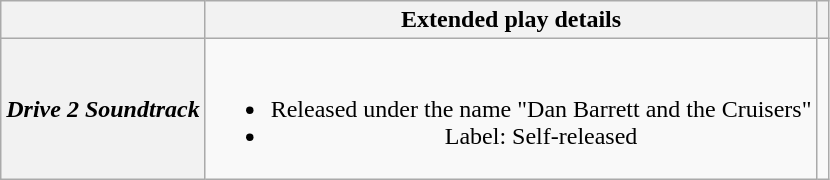<table class="wikitable plainrowheaders" style="text-align:center;">
<tr>
<th></th>
<th>Extended play details</th>
<th></th>
</tr>
<tr>
<th scope="row"><em>Drive 2 Soundtrack</em></th>
<td><br><ul><li>Released under the name "Dan Barrett and the Cruisers"</li><li>Label: Self-released</li></ul></td>
<td></td>
</tr>
</table>
